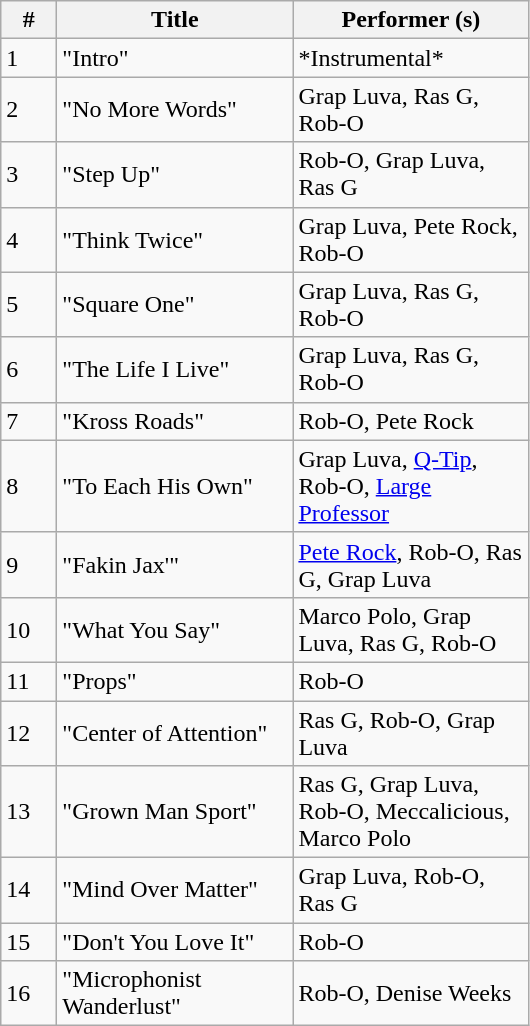<table class="wikitable">
<tr>
<th align="center" width="30">#</th>
<th align="center" width="150">Title</th>
<th align="center" width="150">Performer (s)</th>
</tr>
<tr>
<td>1</td>
<td>"Intro"</td>
<td>*Instrumental*</td>
</tr>
<tr>
<td>2</td>
<td>"No More Words"</td>
<td>Grap Luva, Ras G, Rob-O</td>
</tr>
<tr>
<td>3</td>
<td>"Step Up"</td>
<td>Rob-O, Grap Luva, Ras G</td>
</tr>
<tr>
<td>4</td>
<td>"Think Twice"</td>
<td>Grap Luva, Pete Rock, Rob-O</td>
</tr>
<tr>
<td>5</td>
<td>"Square One"</td>
<td>Grap Luva, Ras G, Rob-O</td>
</tr>
<tr>
<td>6</td>
<td>"The Life I Live"</td>
<td>Grap Luva, Ras G, Rob-O</td>
</tr>
<tr>
<td>7</td>
<td>"Kross Roads"</td>
<td>Rob-O, Pete Rock</td>
</tr>
<tr>
<td>8</td>
<td>"To Each His Own"</td>
<td>Grap Luva, <a href='#'>Q-Tip</a>, Rob-O, <a href='#'>Large Professor</a></td>
</tr>
<tr>
<td>9</td>
<td>"Fakin Jax'"</td>
<td><a href='#'>Pete Rock</a>, Rob-O, Ras G, Grap Luva</td>
</tr>
<tr>
<td>10</td>
<td>"What You Say"</td>
<td>Marco Polo, Grap Luva, Ras G, Rob-O</td>
</tr>
<tr>
<td>11</td>
<td>"Props"</td>
<td>Rob-O</td>
</tr>
<tr>
<td>12</td>
<td>"Center of Attention"</td>
<td>Ras G, Rob-O, Grap Luva</td>
</tr>
<tr>
<td>13</td>
<td>"Grown Man Sport"</td>
<td>Ras G, Grap Luva, Rob-O, Meccalicious, Marco Polo</td>
</tr>
<tr>
<td>14</td>
<td>"Mind Over Matter"</td>
<td>Grap Luva, Rob-O, Ras G</td>
</tr>
<tr>
<td>15</td>
<td>"Don't You Love It"</td>
<td>Rob-O</td>
</tr>
<tr>
<td>16</td>
<td>"Microphonist Wanderlust"</td>
<td>Rob-O, Denise Weeks</td>
</tr>
</table>
